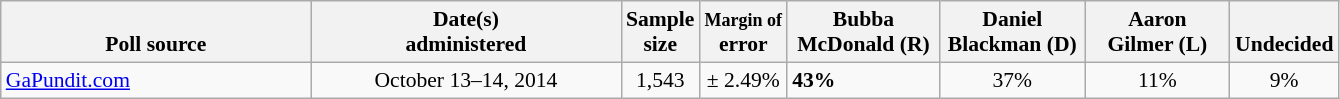<table class="wikitable" style="font-size:90%">
<tr valign= bottom>
<th style="width:200px;">Poll source</th>
<th style="width:200px;">Date(s)<br>administered</th>
<th class=small>Sample<br>size</th>
<th class=small><small>Margin of</small><br>error</th>
<th style="width:95px;">Bubba<br>McDonald (R)</th>
<th style="width:90px;">Daniel<br>Blackman (D)</th>
<th style="width:90px;">Aaron<br>Gilmer (L)</th>
<th style="width:40px;">Undecided</th>
</tr>
<tr>
<td><a href='#'>GaPundit.com</a></td>
<td align=center>October 13–14, 2014</td>
<td align=center>1,543</td>
<td align=center>± 2.49%</td>
<td><strong>43%</strong></td>
<td align=center>37%</td>
<td align=center>11%</td>
<td align=center>9%</td>
</tr>
</table>
